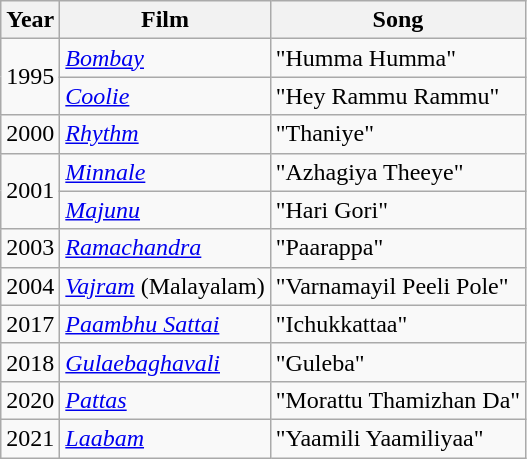<table class="wikitable sortable">
<tr>
<th>Year</th>
<th>Film</th>
<th>Song</th>
</tr>
<tr>
<td rowspan="2">1995</td>
<td><em><a href='#'>Bombay</a></em></td>
<td>"Humma Humma"</td>
</tr>
<tr>
<td><em><a href='#'>Coolie</a></em></td>
<td>"Hey Rammu Rammu"</td>
</tr>
<tr>
<td>2000</td>
<td><em><a href='#'>Rhythm</a></em></td>
<td>"Thaniye"</td>
</tr>
<tr>
<td rowspan="2">2001</td>
<td><em><a href='#'>Minnale</a></em></td>
<td>"Azhagiya Theeye"</td>
</tr>
<tr>
<td><em><a href='#'>Majunu</a></em></td>
<td>"Hari Gori"</td>
</tr>
<tr>
<td>2003</td>
<td><em><a href='#'>Ramachandra</a></em></td>
<td>"Paarappa"</td>
</tr>
<tr>
<td>2004</td>
<td><em><a href='#'>Vajram</a></em> (Malayalam)</td>
<td>"Varnamayil Peeli Pole"</td>
</tr>
<tr>
<td>2017</td>
<td><em><a href='#'>Paambhu Sattai</a></em></td>
<td>"Ichukkattaa"</td>
</tr>
<tr>
<td>2018</td>
<td><em><a href='#'>Gulaebaghavali</a></em></td>
<td>"Guleba"</td>
</tr>
<tr>
<td>2020</td>
<td><em><a href='#'>Pattas</a></em></td>
<td>"Morattu Thamizhan Da"</td>
</tr>
<tr>
<td>2021</td>
<td><em><a href='#'>Laabam</a></em></td>
<td>"Yaamili Yaamiliyaa"</td>
</tr>
</table>
